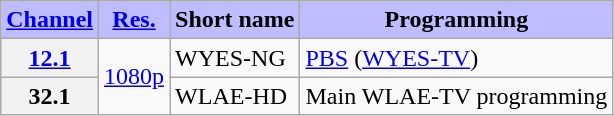<table class="wikitable">
<tr>
<th style="background-color: #bdbdff" scope="col"><a href='#'>Channel</a></th>
<th style="background-color: #bdbdff" scope="col"><a href='#'>Res.</a></th>
<th style="background-color: #bdbdff" scope="col">Short name</th>
<th style="background-color: #bdbdff" scope="col">Programming</th>
</tr>
<tr>
<th scope="row"><a href='#'>12.1</a></th>
<td rowspan="2"><a href='#'>1080p</a></td>
<td>WYES-NG</td>
<td><a href='#'>PBS</a> (<a href='#'>WYES-TV</a>)</td>
</tr>
<tr>
<th scope="row">32.1</th>
<td>WLAE-HD</td>
<td>Main WLAE-TV programming</td>
</tr>
</table>
